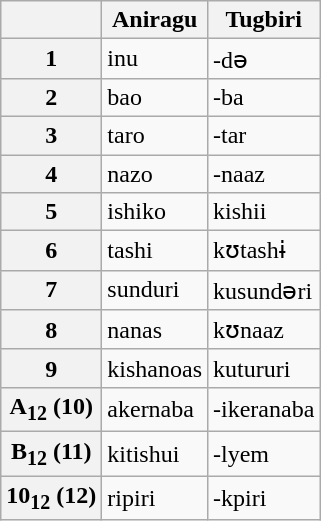<table class="wikitable">
<tr>
<th></th>
<th>Aniragu</th>
<th>Tugbiri</th>
</tr>
<tr>
<th>1</th>
<td>inu</td>
<td>-də</td>
</tr>
<tr>
<th>2</th>
<td>bao</td>
<td>-ba</td>
</tr>
<tr>
<th>3</th>
<td>taro</td>
<td>-tar</td>
</tr>
<tr>
<th>4</th>
<td>nazo</td>
<td>-naaz</td>
</tr>
<tr>
<th>5</th>
<td>ishiko</td>
<td>kishii</td>
</tr>
<tr>
<th>6</th>
<td>tashi</td>
<td>kʊtashɨ</td>
</tr>
<tr>
<th>7</th>
<td>sunduri</td>
<td>kusundəri</td>
</tr>
<tr>
<th>8</th>
<td>nanas</td>
<td>kʊnaaz</td>
</tr>
<tr>
<th>9</th>
<td>kishanoas</td>
<td>kutururi</td>
</tr>
<tr>
<th>A<sub>12</sub> (10)</th>
<td>akernaba</td>
<td>-ikeranaba</td>
</tr>
<tr>
<th>B<sub>12</sub> (11)</th>
<td>kitishui</td>
<td>-lyem</td>
</tr>
<tr>
<th>10<sub>12</sub> (12)</th>
<td>ripiri</td>
<td>-kpiri</td>
</tr>
</table>
